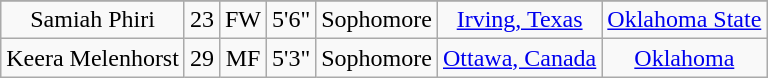<table class="wikitable sortable" style="text-align:center;" border="1">
<tr align=center>
</tr>
<tr>
<td>Samiah Phiri</td>
<td>23</td>
<td>FW</td>
<td>5'6"</td>
<td>Sophomore</td>
<td><a href='#'>Irving, Texas</a></td>
<td><a href='#'>Oklahoma State</a></td>
</tr>
<tr>
<td>Keera Melenhorst</td>
<td>29</td>
<td>MF</td>
<td>5'3"</td>
<td>Sophomore</td>
<td><a href='#'>Ottawa, Canada</a></td>
<td><a href='#'>Oklahoma</a></td>
</tr>
</table>
